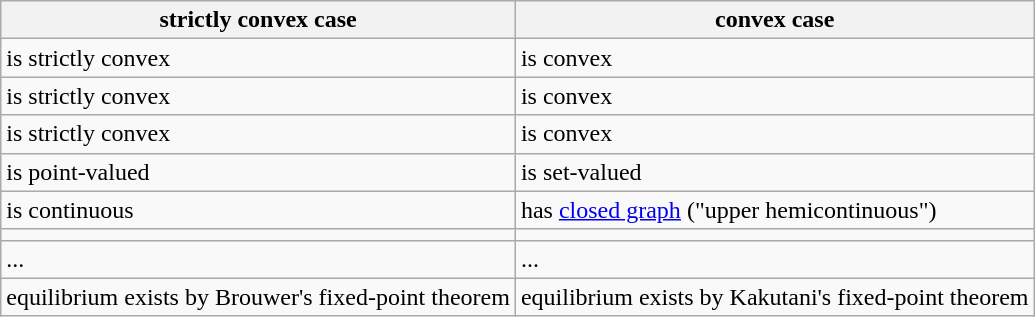<table class="wikitable">
<tr>
<th>strictly convex case</th>
<th>convex case</th>
</tr>
<tr>
<td> is strictly convex</td>
<td> is convex</td>
</tr>
<tr>
<td> is strictly convex</td>
<td> is convex</td>
</tr>
<tr>
<td> is strictly convex</td>
<td> is convex</td>
</tr>
<tr>
<td> is point-valued</td>
<td> is set-valued</td>
</tr>
<tr>
<td> is continuous</td>
<td> has <a href='#'>closed graph</a> ("upper hemicontinuous")</td>
</tr>
<tr>
<td></td>
<td></td>
</tr>
<tr>
<td>...</td>
<td>...</td>
</tr>
<tr>
<td>equilibrium exists by Brouwer's fixed-point theorem</td>
<td>equilibrium exists by Kakutani's fixed-point theorem</td>
</tr>
</table>
